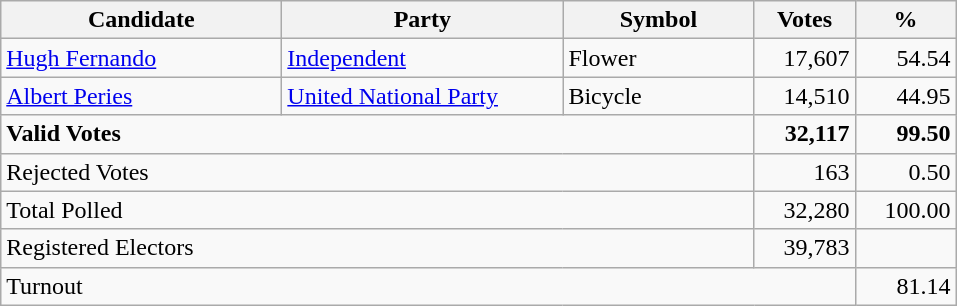<table class="wikitable" border="1" style="text-align:right;">
<tr>
<th align=left width="180">Candidate</th>
<th align=left width="180">Party</th>
<th align=left width="120">Symbol</th>
<th align=left width="60">Votes</th>
<th align=left width="60">%</th>
</tr>
<tr>
<td align=left><a href='#'>Hugh Fernando</a></td>
<td align=left><a href='#'>Independent</a></td>
<td align=left>Flower</td>
<td>17,607</td>
<td>54.54</td>
</tr>
<tr>
<td align=left><a href='#'>Albert Peries</a></td>
<td align=left><a href='#'>United National Party</a></td>
<td align=left>Bicycle</td>
<td>14,510</td>
<td>44.95</td>
</tr>
<tr>
<td align=left colspan=3><strong>Valid Votes</strong></td>
<td><strong>32,117</strong></td>
<td><strong>99.50</strong></td>
</tr>
<tr>
<td align=left colspan=3>Rejected Votes</td>
<td>163</td>
<td>0.50</td>
</tr>
<tr>
<td align=left colspan=3>Total Polled</td>
<td>32,280</td>
<td>100.00</td>
</tr>
<tr>
<td align=left colspan=3>Registered Electors</td>
<td>39,783</td>
<td></td>
</tr>
<tr>
<td align=left colspan=4>Turnout</td>
<td>81.14</td>
</tr>
</table>
